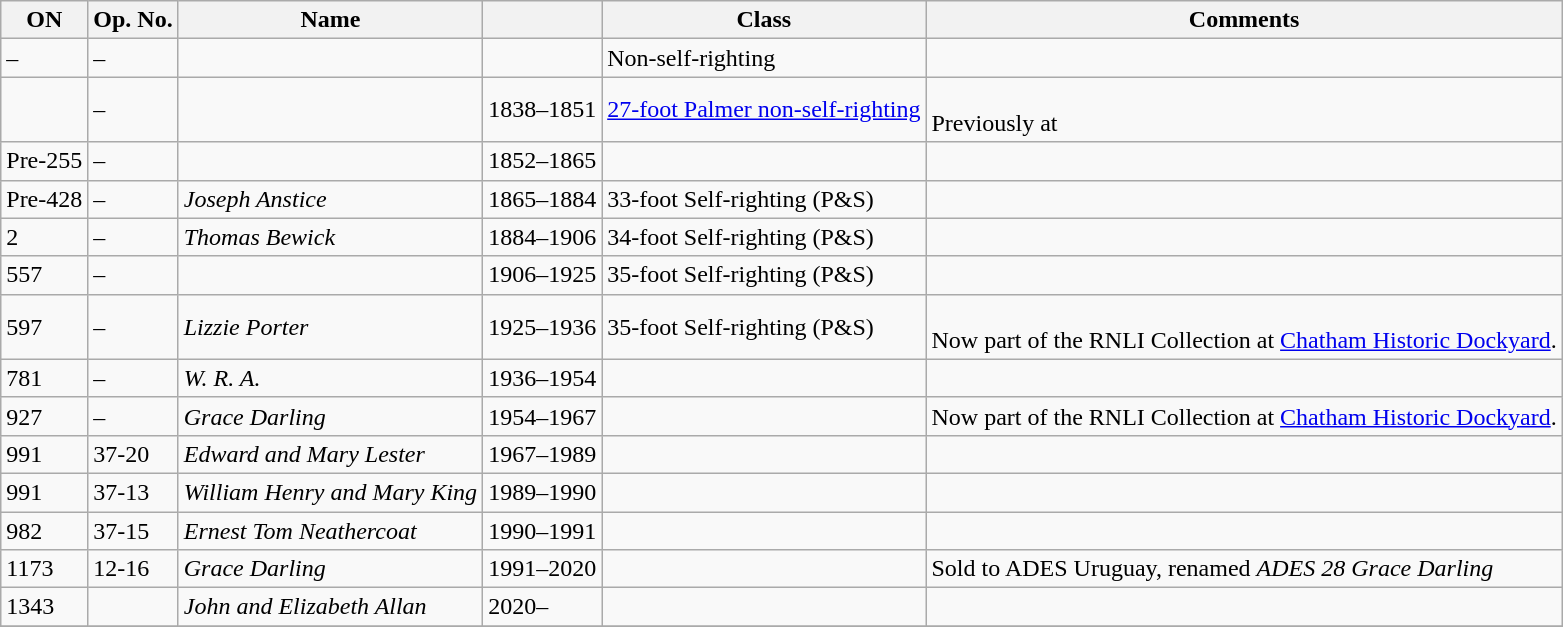<table class="wikitable">
<tr>
<th>ON</th>
<th>Op. No.</th>
<th>Name</th>
<th></th>
<th>Class</th>
<th>Comments</th>
</tr>
<tr>
<td>–</td>
<td>–</td>
<td></td>
<td></td>
<td>Non-self-righting</td>
<td></td>
</tr>
<tr>
<td></td>
<td>–</td>
<td></td>
<td>1838–1851</td>
<td><a href='#'>27-foot Palmer non-self-righting</a></td>
<td><br>Previously at </td>
</tr>
<tr>
<td>Pre-255</td>
<td>–</td>
<td></td>
<td>1852–1865</td>
<td></td>
<td></td>
</tr>
<tr>
<td>Pre-428</td>
<td>–</td>
<td><em>Joseph Anstice</em></td>
<td>1865–1884</td>
<td>33-foot Self-righting (P&S)</td>
<td></td>
</tr>
<tr>
<td>2</td>
<td>–</td>
<td><em>Thomas Bewick</em></td>
<td>1884–1906</td>
<td>34-foot Self-righting (P&S)</td>
<td></td>
</tr>
<tr>
<td>557</td>
<td>–</td>
<td></td>
<td>1906–1925</td>
<td>35-foot Self-righting (P&S)</td>
<td></td>
</tr>
<tr>
<td>597</td>
<td>–</td>
<td><em>Lizzie Porter</em></td>
<td>1925–1936</td>
<td>35-foot Self-righting (P&S)</td>
<td><br>Now part of the RNLI Collection at <a href='#'>Chatham Historic Dockyard</a>.</td>
</tr>
<tr>
<td>781</td>
<td>–</td>
<td><em>W. R. A.</em></td>
<td>1936–1954</td>
<td></td>
<td></td>
</tr>
<tr>
<td>927</td>
<td>–</td>
<td><em>Grace Darling</em></td>
<td>1954–1967</td>
<td></td>
<td>Now part of the RNLI Collection at <a href='#'>Chatham Historic Dockyard</a>.</td>
</tr>
<tr>
<td>991</td>
<td>37-20</td>
<td><em>Edward and Mary Lester</em></td>
<td>1967–1989</td>
<td></td>
<td></td>
</tr>
<tr>
<td>991</td>
<td>37-13</td>
<td><em>William Henry and Mary King</em></td>
<td>1989–1990</td>
<td></td>
<td></td>
</tr>
<tr>
<td>982</td>
<td>37-15</td>
<td><em>Ernest Tom Neathercoat</em></td>
<td>1990–1991</td>
<td></td>
<td></td>
</tr>
<tr>
<td>1173</td>
<td>12-16</td>
<td><em>Grace Darling</em></td>
<td>1991–2020</td>
<td></td>
<td>Sold to ADES Uruguay, renamed <em>ADES 28 Grace Darling</em></td>
</tr>
<tr>
<td>1343</td>
<td></td>
<td><em>John and Elizabeth Allan</em></td>
<td>2020–</td>
<td></td>
<td></td>
</tr>
<tr>
</tr>
</table>
